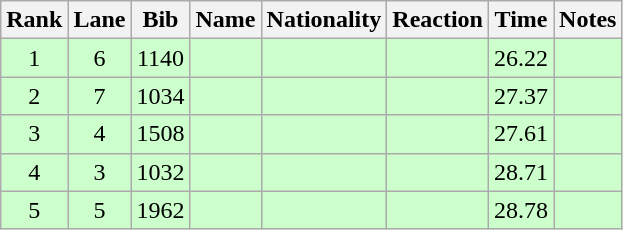<table class="wikitable sortable" style="text-align:center">
<tr>
<th>Rank</th>
<th>Lane</th>
<th>Bib</th>
<th>Name</th>
<th>Nationality</th>
<th>Reaction</th>
<th>Time</th>
<th>Notes</th>
</tr>
<tr bgcolor=ccffcc>
<td>1</td>
<td>6</td>
<td>1140</td>
<td align=left></td>
<td align=left></td>
<td></td>
<td>26.22</td>
<td><strong></strong></td>
</tr>
<tr bgcolor=ccffcc>
<td>2</td>
<td>7</td>
<td>1034</td>
<td align=left></td>
<td align=left></td>
<td></td>
<td>27.37</td>
<td><strong></strong></td>
</tr>
<tr bgcolor=ccffcc>
<td>3</td>
<td>4</td>
<td>1508</td>
<td align=left></td>
<td align=left></td>
<td></td>
<td>27.61</td>
<td><strong></strong></td>
</tr>
<tr bgcolor=ccffcc>
<td>4</td>
<td>3</td>
<td>1032</td>
<td align=left></td>
<td align=left></td>
<td></td>
<td>28.71</td>
<td><strong></strong></td>
</tr>
<tr bgcolor=ccffcc>
<td>5</td>
<td>5</td>
<td>1962</td>
<td align=left></td>
<td align=left></td>
<td></td>
<td>28.78</td>
<td><strong></strong></td>
</tr>
</table>
